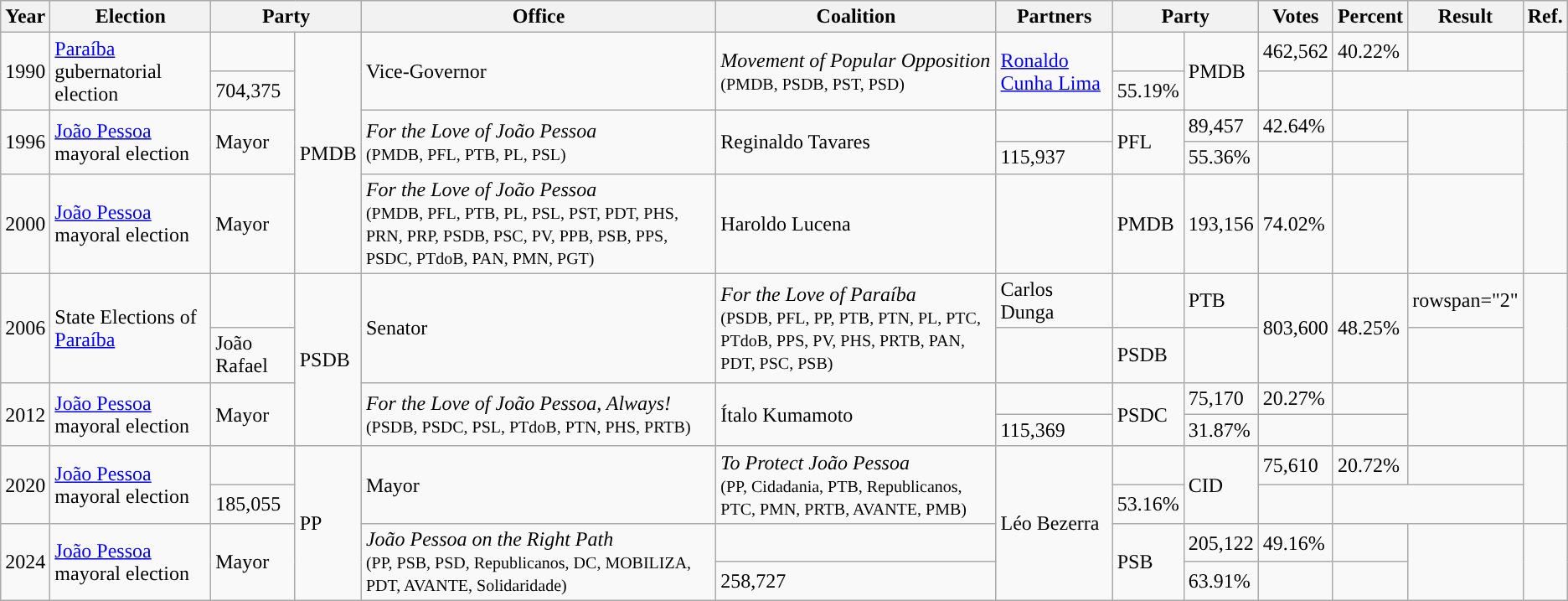<table class="wikitable">
<tr>
<th>Year</th>
<th>Election</th>
<th colspan="2">Party</th>
<th>Office</th>
<th>Coalition</th>
<th>Partners</th>
<th colspan="2">Party</th>
<th>Votes</th>
<th>Percent</th>
<th>Result</th>
<th>Ref.</th>
</tr>
<tr>
<td rowspan="2">1990</td>
<td rowspan="2"><a href='#'>Paraíba</a> gubernatorial election</td>
<td style="background-color:"></td>
<td rowspan="5">PMDB</td>
<td rowspan="2">Vice-Governor</td>
<td rowspan="2"><em>Movement of Popular Opposition</em><br><small>(PMDB, PSDB, PST, PSD)</small></td>
<td rowspan="2"><a href='#'>Ronaldo Cunha Lima</a></td>
<td style="background-color:"></td>
<td rowspan="2">PMDB</td>
<td>462,562</td>
<td>40.22%</td>
<td></td>
<td rowspan="2"></td>
</tr>
<tr>
<td>704,375</td>
<td>55.19%</td>
<td></td>
</tr>
<tr>
<td rowspan="2">1996</td>
<td rowspan="2"><a href='#'>João Pessoa</a> mayoral election</td>
<td rowspan="2">Mayor</td>
<td rowspan="2"><em>For the Love of João Pessoa</em><br><small>(PMDB, PFL, PTB, PL, PSL)</small></td>
<td rowspan="2">Reginaldo Tavares</td>
<td style="background-color:"></td>
<td rowspan="2">PFL</td>
<td>89,457</td>
<td>42.64%</td>
<td></td>
<td rowspan="2"></td>
</tr>
<tr>
<td>115,937</td>
<td>55.36%</td>
<td></td>
</tr>
<tr>
<td>2000</td>
<td><a href='#'>João Pessoa</a> mayoral election</td>
<td>Mayor</td>
<td><em>For the Love of João Pessoa</em><br><small>(PMDB, PFL, PTB, PL, PSL, PST, PDT, PHS, PRN, PRP, PSDB, PSC, PV, PPB, PSB, PPS, PSDC, PTdoB, PAN, PMN, PGT)</small></td>
<td>Haroldo Lucena</td>
<td style="background-color:"></td>
<td>PMDB</td>
<td>193,156</td>
<td>74.02%</td>
<td></td>
<td></td>
</tr>
<tr>
<td rowspan="2">2006</td>
<td rowspan="2">State Elections of <a href='#'>Paraíba</a></td>
<td style="background-color:"></td>
<td rowspan="4">PSDB</td>
<td rowspan="2">Senator</td>
<td rowspan="2"><em>For the Love of Paraíba</em><br><small>(PSDB, PFL, PP, PTB, PTN, PL, PTC, PTdoB, PPS, PV, PHS, PRTB, PAN, PDT, PSC, PSB)</small></td>
<td>Carlos Dunga</td>
<td style="background-color:"></td>
<td>PTB</td>
<td rowspan="2">803,600</td>
<td rowspan="2">48.25%</td>
<td>rowspan="2"  </td>
<td rowspan="2"></td>
</tr>
<tr>
<td>João Rafael</td>
<td style="background-color:"></td>
<td>PSDB</td>
</tr>
<tr>
<td rowspan="2">2012</td>
<td rowspan="2"><a href='#'>João Pessoa</a> mayoral election</td>
<td rowspan="2">Mayor</td>
<td rowspan="2"><em>For the Love of João Pessoa, Always!</em><br><small>(PSDB, PSDC, PSL, PTdoB, PTN, PHS, PRTB)</small></td>
<td rowspan="2">Ítalo Kumamoto</td>
<td style="background-color:"></td>
<td rowspan="2">PSDC</td>
<td>75,170</td>
<td>20.27%</td>
<td></td>
<td rowspan="2"></td>
</tr>
<tr>
<td>115,369</td>
<td>31.87%</td>
<td></td>
</tr>
<tr>
<td rowspan="2">2020</td>
<td rowspan="2"><a href='#'>João Pessoa</a> mayoral election</td>
<td style="background-color:"></td>
<td rowspan="4">PP</td>
<td rowspan="2">Mayor</td>
<td rowspan="2"><em>To Protect João Pessoa</em><br><small>(PP, Cidadania, PTB, Republicanos, PTC, PMN, PRTB, AVANTE, PMB)</small></td>
<td rowspan="4">Léo Bezerra</td>
<td style="background-color:"></td>
<td rowspan="2">CID</td>
<td>75,610</td>
<td>20.72%</td>
<td></td>
<td rowspan="2"></td>
</tr>
<tr>
<td>185,055</td>
<td>53.16%</td>
<td></td>
</tr>
<tr>
<td rowspan="2">2024</td>
<td rowspan="2"><a href='#'>João Pessoa</a> mayoral election</td>
<td rowspan="2">Mayor</td>
<td rowspan="2"><em>João Pessoa on the Right Path</em><br><small>(PP, PSB, PSD, Republicanos, DC, MOBILIZA, PDT, AVANTE, Solidaridade)</small></td>
<td style="background-color:"></td>
<td rowspan="2">PSB</td>
<td>205,122</td>
<td>49.16%</td>
<td></td>
<td rowspan="2"></td>
</tr>
<tr>
<td>258,727</td>
<td>63.91%</td>
<td></td>
</tr>
</table>
